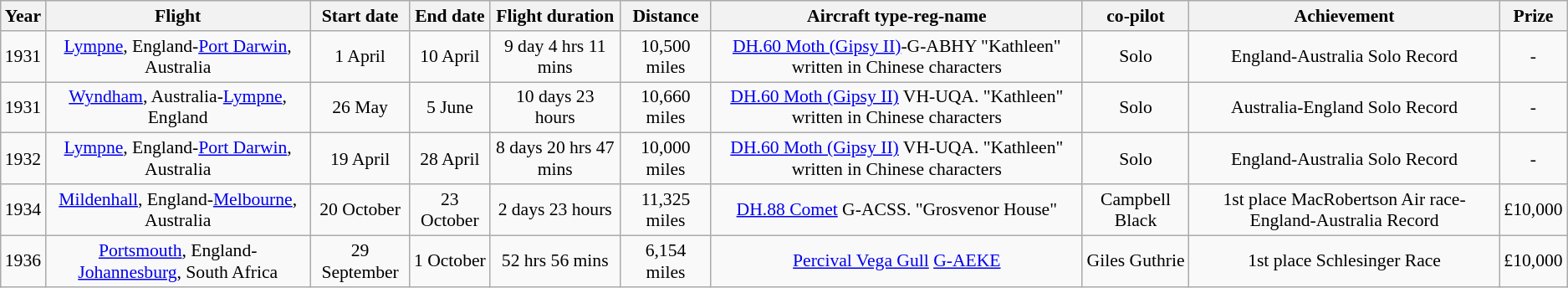<table class="wikitable" style="text-align:center; font-size:90%;">
<tr>
<th>Year</th>
<th>Flight</th>
<th>Start date</th>
<th>End date</th>
<th>Flight duration</th>
<th>Distance</th>
<th>Aircraft type-reg-name</th>
<th>co-pilot</th>
<th>Achievement</th>
<th>Prize</th>
</tr>
<tr>
<td>1931</td>
<td><a href='#'>Lympne</a>, England-<a href='#'>Port Darwin</a>, Australia</td>
<td>1 April</td>
<td>10 April</td>
<td>9 day 4 hrs 11 mins</td>
<td>10,500 miles</td>
<td><a href='#'>DH.60 Moth (Gipsy II)</a>-G-ABHY "Kathleen" written in Chinese characters</td>
<td>Solo</td>
<td>England-Australia Solo Record</td>
<td>-</td>
</tr>
<tr>
<td>1931</td>
<td><a href='#'>Wyndham</a>, Australia-<a href='#'>Lympne</a>, England</td>
<td>26 May</td>
<td>5 June</td>
<td>10 days 23 hours</td>
<td>10,660 miles</td>
<td><a href='#'>DH.60 Moth (Gipsy II)</a> VH-UQA. "Kathleen" written in Chinese characters</td>
<td>Solo</td>
<td>Australia-England Solo Record</td>
<td>-</td>
</tr>
<tr>
<td>1932</td>
<td><a href='#'>Lympne</a>, England-<a href='#'>Port Darwin</a>, Australia</td>
<td>19 April</td>
<td>28 April</td>
<td>8 days 20 hrs 47 mins</td>
<td>10,000 miles</td>
<td><a href='#'>DH.60 Moth (Gipsy II)</a> VH-UQA. "Kathleen" written in Chinese characters</td>
<td>Solo</td>
<td>England-Australia Solo Record</td>
<td>-</td>
</tr>
<tr>
<td>1934</td>
<td><a href='#'>Mildenhall</a>, England-<a href='#'>Melbourne</a>, Australia</td>
<td>20 October</td>
<td>23 October</td>
<td>2 days 23 hours</td>
<td>11,325 miles</td>
<td><a href='#'>DH.88 Comet</a> G-ACSS. "Grosvenor House"</td>
<td>Campbell Black</td>
<td>1st place MacRobertson Air race-England-Australia Record</td>
<td>£10,000</td>
</tr>
<tr>
<td>1936</td>
<td><a href='#'>Portsmouth</a>, England-<a href='#'>Johannesburg</a>, South Africa</td>
<td>29 September</td>
<td>1 October</td>
<td>52 hrs 56 mins</td>
<td>6,154 miles</td>
<td><a href='#'>Percival Vega Gull</a> <a href='#'>G-AEKE</a></td>
<td>Giles Guthrie</td>
<td>1st place Schlesinger Race</td>
<td>£10,000</td>
</tr>
</table>
